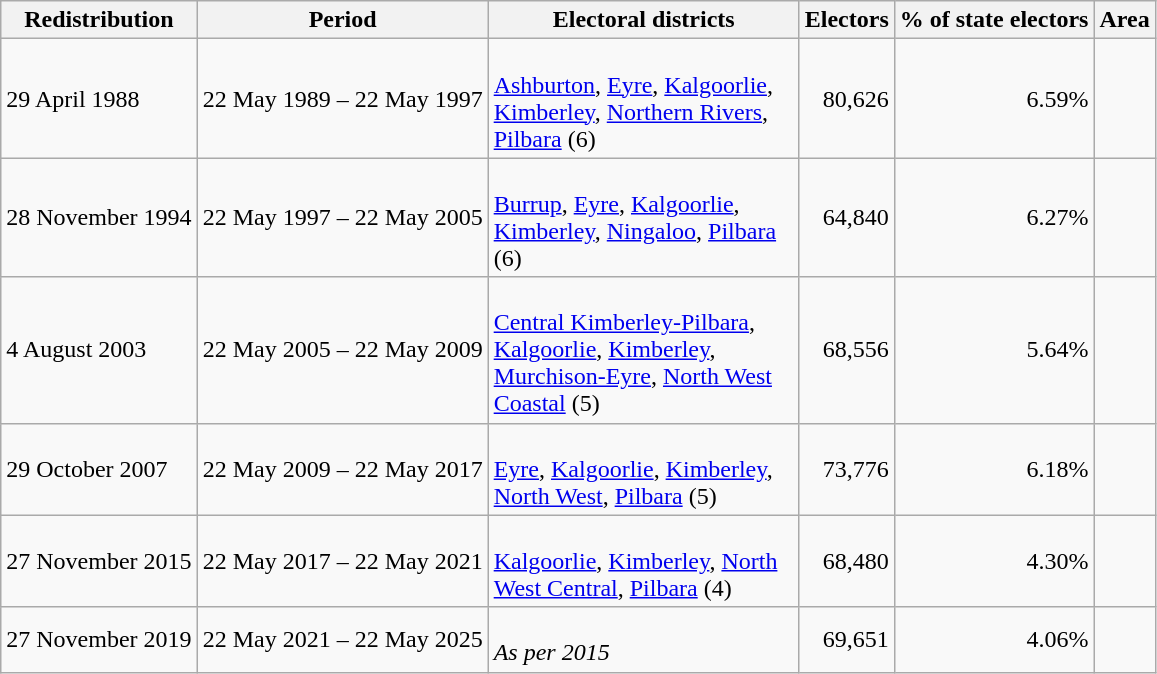<table class="wikitable">
<tr>
<th>Redistribution</th>
<th>Period</th>
<th>Electoral districts</th>
<th>Electors</th>
<th>% of state electors</th>
<th>Area</th>
</tr>
<tr>
<td>29 April 1988</td>
<td>22 May 1989 – 22 May 1997</td>
<td width = 200><br><a href='#'>Ashburton</a>, 
<a href='#'>Eyre</a>, 
<a href='#'>Kalgoorlie</a>, 
<a href='#'>Kimberley</a>, 
<a href='#'>Northern Rivers</a>, 
<a href='#'>Pilbara</a> (6)</td>
<td align=right>80,626</td>
<td align=right>6.59%</td>
<td align=right></td>
</tr>
<tr>
<td>28 November 1994</td>
<td>22 May 1997 – 22 May 2005</td>
<td width = 200><br><a href='#'>Burrup</a>, 
<a href='#'>Eyre</a>, 
<a href='#'>Kalgoorlie</a>, 
<a href='#'>Kimberley</a>, 
<a href='#'>Ningaloo</a>, 
<a href='#'>Pilbara</a> (6)</td>
<td align=right>64,840</td>
<td align=right>6.27%</td>
<td align=right></td>
</tr>
<tr>
<td>4 August 2003</td>
<td>22 May 2005 – 22 May 2009</td>
<td width = 200><br><a href='#'>Central Kimberley-Pilbara</a>,
<a href='#'>Kalgoorlie</a>, 
<a href='#'>Kimberley</a>, 
<a href='#'>Murchison-Eyre</a>, 
<a href='#'>North West Coastal</a> (5)</td>
<td align=right>68,556</td>
<td align=right>5.64%</td>
<td align=right></td>
</tr>
<tr>
<td>29 October 2007</td>
<td>22 May 2009 – 22 May 2017</td>
<td width = 200><br><a href='#'>Eyre</a>, 
<a href='#'>Kalgoorlie</a>, 
<a href='#'>Kimberley</a>, 
<a href='#'>North West</a>, 
<a href='#'>Pilbara</a> (5)</td>
<td align=right>73,776</td>
<td align=right>6.18%</td>
<td align=right></td>
</tr>
<tr>
<td>27 November 2015</td>
<td>22 May 2017 – 22 May 2021</td>
<td width = 200><br><a href='#'>Kalgoorlie</a>, 
<a href='#'>Kimberley</a>, 
<a href='#'>North West Central</a>, 
<a href='#'>Pilbara</a> (4)</td>
<td align=right>68,480</td>
<td align=right>4.30%</td>
<td align=right></td>
</tr>
<tr>
<td>27 November 2019</td>
<td>22 May 2021 – 22 May 2025</td>
<td width = 200><br><em>As per 2015</em></td>
<td align=right>69,651</td>
<td align=right>4.06%</td>
<td align=right></td>
</tr>
</table>
